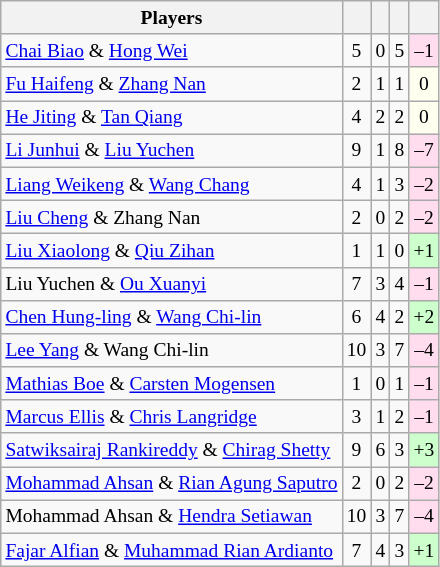<table class=wikitable style="text-align:center; font-size:small">
<tr>
<th>Players</th>
<th></th>
<th></th>
<th></th>
<th></th>
</tr>
<tr>
<td align="left"> <a href='#'>Chai Biao</a> & <a href='#'>Hong Wei</a></td>
<td>5</td>
<td>0</td>
<td>5</td>
<td bgcolor="#ffddee">–1</td>
</tr>
<tr>
<td align="left"> <a href='#'>Fu Haifeng</a> & <a href='#'>Zhang Nan</a></td>
<td>2</td>
<td>1</td>
<td>1</td>
<td bgcolor="#fffff0">0</td>
</tr>
<tr>
<td align="left"> <a href='#'>He Jiting</a> & <a href='#'>Tan Qiang</a></td>
<td>4</td>
<td>2</td>
<td>2</td>
<td bgcolor="#fffff0">0</td>
</tr>
<tr>
<td align="left"> <a href='#'>Li Junhui</a> & <a href='#'>Liu Yuchen</a></td>
<td>9</td>
<td>1</td>
<td>8</td>
<td bgcolor="#ffddee">–7</td>
</tr>
<tr>
<td align="left"> <a href='#'>Liang Weikeng</a> & <a href='#'>Wang Chang</a></td>
<td>4</td>
<td>1</td>
<td>3</td>
<td bgcolor="#ffddee">–2</td>
</tr>
<tr>
<td align="left"> <a href='#'>Liu Cheng</a> & Zhang Nan</td>
<td>2</td>
<td>0</td>
<td>2</td>
<td bgcolor="#ffddee">–2</td>
</tr>
<tr>
<td align="left"> <a href='#'>Liu Xiaolong</a> & <a href='#'>Qiu Zihan</a></td>
<td>1</td>
<td>1</td>
<td>0</td>
<td bgcolor="#ccffcc">+1</td>
</tr>
<tr>
<td align="left"> Liu Yuchen & <a href='#'>Ou Xuanyi</a></td>
<td>7</td>
<td>3</td>
<td>4</td>
<td bgcolor="#ffddee">–1</td>
</tr>
<tr>
<td align="left"> <a href='#'>Chen Hung-ling</a> & <a href='#'>Wang Chi-lin</a></td>
<td>6</td>
<td>4</td>
<td>2</td>
<td bgcolor="#ccffcc">+2</td>
</tr>
<tr>
<td align="left"> <a href='#'>Lee Yang</a> & Wang Chi-lin</td>
<td>10</td>
<td>3</td>
<td>7</td>
<td bgcolor="#ffddee">–4</td>
</tr>
<tr>
<td align="left"> <a href='#'>Mathias Boe</a> & <a href='#'>Carsten Mogensen</a></td>
<td>1</td>
<td>0</td>
<td>1</td>
<td bgcolor="#ffddee">–1</td>
</tr>
<tr>
<td align="left"> <a href='#'>Marcus Ellis</a> & <a href='#'>Chris Langridge</a></td>
<td>3</td>
<td>1</td>
<td>2</td>
<td bgcolor="#ffddee">–1</td>
</tr>
<tr>
<td align="left"> <a href='#'>Satwiksairaj Rankireddy</a> & <a href='#'>Chirag Shetty</a></td>
<td>9</td>
<td>6</td>
<td>3</td>
<td bgcolor="#ccffcc">+3</td>
</tr>
<tr>
<td align="left"> <a href='#'>Mohammad Ahsan</a> & <a href='#'>Rian Agung Saputro</a></td>
<td>2</td>
<td>0</td>
<td>2</td>
<td bgcolor="#ffddee">–2</td>
</tr>
<tr>
<td align="left"> Mohammad Ahsan & <a href='#'>Hendra Setiawan</a></td>
<td>10</td>
<td>3</td>
<td>7</td>
<td bgcolor="#ffddee">–4</td>
</tr>
<tr>
<td align="left"> <a href='#'>Fajar Alfian</a> & <a href='#'>Muhammad Rian Ardianto</a></td>
<td>7</td>
<td>4</td>
<td>3</td>
<td bgcolor="#ccffcc">+1</td>
</tr>
</table>
